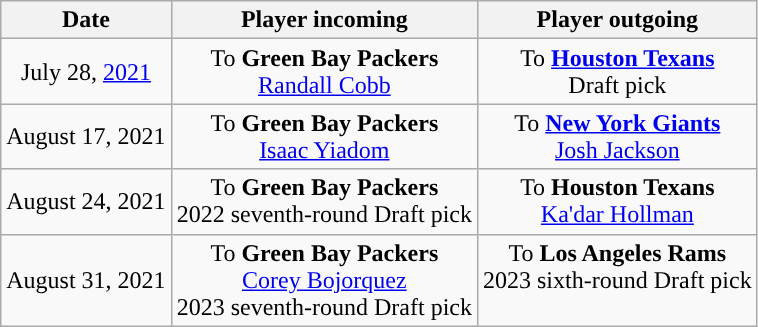<table class="wikitable" style="text-align:center">
<tr>
<th>Date</th>
<th>Player incoming</th>
<th>Player outgoing</th>
</tr>
<tr>
<td>July 28, <a href='#'>2021</a></td>
<td style="vertical-align:top">To <strong>Green Bay Packers</strong><br><a href='#'>Randall Cobb</a></td>
<td style="vertical-align:top">To <strong><a href='#'>Houston Texans</a></strong><br>Draft pick</td>
</tr>
<tr>
<td>August 17, 2021</td>
<td style="vertical-align:top">To <strong>Green Bay Packers</strong><br><a href='#'>Isaac Yiadom</a></td>
<td style="vertical-align:top">To <strong><a href='#'>New York Giants</a></strong><br><a href='#'>Josh Jackson</a></td>
</tr>
<tr>
<td>August 24, 2021</td>
<td style="vertical-align:top">To <strong>Green Bay Packers</strong><br>2022 seventh-round Draft pick</td>
<td style="vertical-align:top">To <strong>Houston Texans</strong><br><a href='#'>Ka'dar Hollman</a></td>
</tr>
<tr>
<td>August 31, 2021</td>
<td style="vertical-align:top">To <strong>Green Bay Packers</strong><br><a href='#'>Corey Bojorquez</a><br>2023 seventh-round Draft pick</td>
<td style="vertical-align:top">To <strong>Los Angeles Rams</strong><br>2023 sixth-round Draft pick</td>
</tr>
</table>
